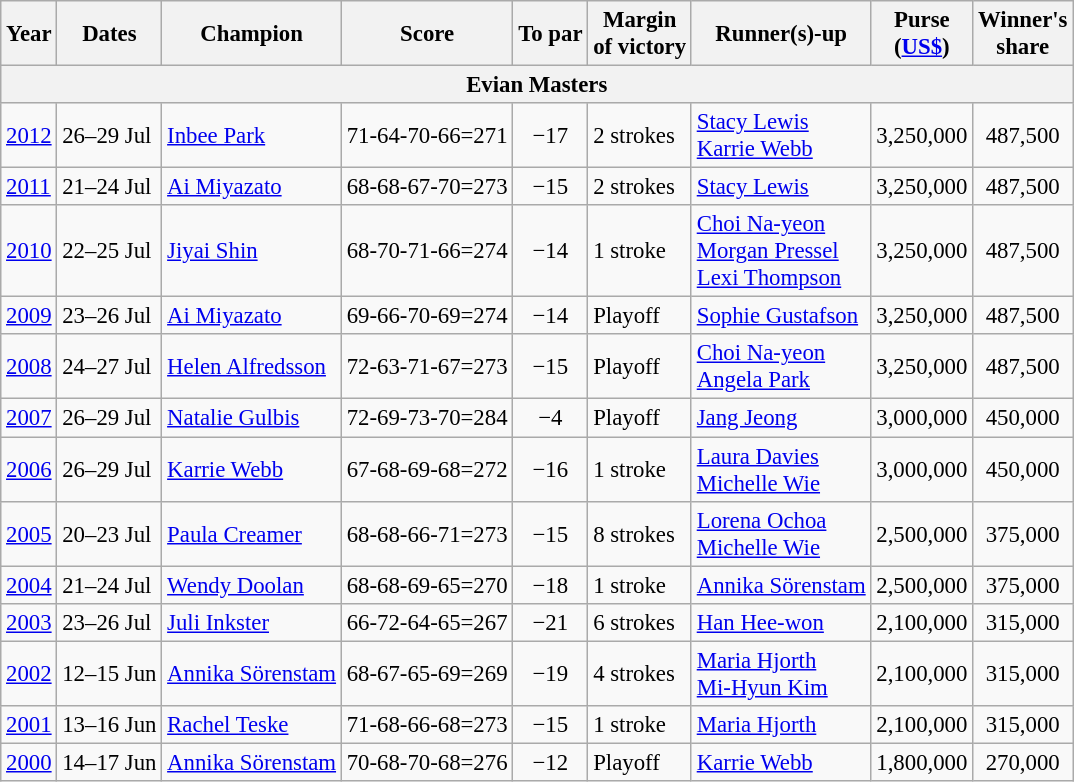<table class="wikitable" style="font-size:95%;">
<tr>
<th>Year</th>
<th>Dates</th>
<th>Champion</th>
<th>Score</th>
<th>To par</th>
<th>Margin<br>of victory</th>
<th>Runner(s)-up</th>
<th>Purse<br>(<a href='#'>US$</a>)</th>
<th>Winner's<br>share</th>
</tr>
<tr>
<th colspan=10>Evian Masters</th>
</tr>
<tr>
<td><a href='#'>2012</a></td>
<td>26–29 Jul</td>
<td> <a href='#'>Inbee Park</a></td>
<td>71-64-70-66=271</td>
<td align=center>−17</td>
<td>2 strokes</td>
<td> <a href='#'>Stacy Lewis</a><br> <a href='#'>Karrie Webb</a></td>
<td align=center>3,250,000</td>
<td align=center>487,500</td>
</tr>
<tr>
<td><a href='#'>2011</a></td>
<td>21–24 Jul</td>
<td> <a href='#'>Ai Miyazato</a></td>
<td>68-68-67-70=273</td>
<td align=center>−15</td>
<td>2 strokes</td>
<td> <a href='#'>Stacy Lewis</a></td>
<td align=center>3,250,000</td>
<td align=center>487,500</td>
</tr>
<tr>
<td><a href='#'>2010</a></td>
<td>22–25 Jul</td>
<td> <a href='#'>Jiyai Shin</a></td>
<td>68-70-71-66=274</td>
<td align=center>−14</td>
<td>1 stroke</td>
<td> <a href='#'>Choi Na-yeon</a><br> <a href='#'>Morgan Pressel</a><br> <a href='#'>Lexi Thompson</a></td>
<td align=center>3,250,000</td>
<td align=center>487,500</td>
</tr>
<tr>
<td><a href='#'>2009</a></td>
<td>23–26 Jul</td>
<td> <a href='#'>Ai Miyazato</a></td>
<td>69-66-70-69=274</td>
<td align=center>−14</td>
<td>Playoff</td>
<td> <a href='#'>Sophie Gustafson</a></td>
<td align=center>3,250,000</td>
<td align=center>487,500</td>
</tr>
<tr>
<td><a href='#'>2008</a></td>
<td>24–27 Jul</td>
<td> <a href='#'>Helen Alfredsson</a></td>
<td>72-63-71-67=273</td>
<td align=center>−15</td>
<td>Playoff</td>
<td> <a href='#'>Choi Na-yeon</a><br> <a href='#'>Angela Park</a></td>
<td align=center>3,250,000</td>
<td align=center>487,500</td>
</tr>
<tr>
<td><a href='#'>2007</a></td>
<td>26–29 Jul</td>
<td> <a href='#'>Natalie Gulbis</a></td>
<td>72-69-73-70=284</td>
<td align=center>−4</td>
<td>Playoff</td>
<td> <a href='#'>Jang Jeong</a></td>
<td align=center>3,000,000</td>
<td align=center>450,000</td>
</tr>
<tr>
<td><a href='#'>2006</a></td>
<td>26–29 Jul</td>
<td> <a href='#'>Karrie Webb</a></td>
<td>67-68-69-68=272</td>
<td align=center>−16</td>
<td>1 stroke</td>
<td> <a href='#'>Laura Davies</a><br> <a href='#'>Michelle Wie</a></td>
<td align=center>3,000,000</td>
<td align=center>450,000</td>
</tr>
<tr>
<td><a href='#'>2005</a></td>
<td>20–23 Jul</td>
<td> <a href='#'>Paula Creamer</a></td>
<td>68-68-66-71=273</td>
<td align=center>−15</td>
<td>8 strokes</td>
<td> <a href='#'>Lorena Ochoa</a><br> <a href='#'>Michelle Wie</a></td>
<td align=center>2,500,000</td>
<td align=center>375,000</td>
</tr>
<tr>
<td><a href='#'>2004</a></td>
<td>21–24 Jul</td>
<td> <a href='#'>Wendy Doolan</a></td>
<td>68-68-69-65=270</td>
<td align=center>−18</td>
<td>1 stroke</td>
<td> <a href='#'>Annika Sörenstam</a></td>
<td align=center>2,500,000</td>
<td align=center>375,000</td>
</tr>
<tr>
<td><a href='#'>2003</a></td>
<td>23–26 Jul</td>
<td> <a href='#'>Juli Inkster</a></td>
<td>66-72-64-65=267</td>
<td align=center>−21</td>
<td>6 strokes</td>
<td> <a href='#'>Han Hee-won</a></td>
<td align=center>2,100,000</td>
<td align=center>315,000</td>
</tr>
<tr>
<td><a href='#'>2002</a></td>
<td>12–15 Jun</td>
<td> <a href='#'>Annika Sörenstam</a></td>
<td>68-67-65-69=269</td>
<td align=center>−19</td>
<td>4 strokes</td>
<td> <a href='#'>Maria Hjorth</a><br> <a href='#'>Mi-Hyun Kim</a></td>
<td align=center>2,100,000</td>
<td align=center>315,000</td>
</tr>
<tr>
<td><a href='#'>2001</a></td>
<td>13–16 Jun</td>
<td> <a href='#'>Rachel Teske</a></td>
<td>71-68-66-68=273</td>
<td align=center>−15</td>
<td>1 stroke</td>
<td> <a href='#'>Maria Hjorth</a></td>
<td align=center>2,100,000</td>
<td align=center>315,000</td>
</tr>
<tr>
<td><a href='#'>2000</a></td>
<td>14–17 Jun</td>
<td> <a href='#'>Annika Sörenstam</a></td>
<td>70-68-70-68=276</td>
<td align=center>−12</td>
<td>Playoff</td>
<td> <a href='#'>Karrie Webb</a></td>
<td align=center>1,800,000</td>
<td align=center>270,000</td>
</tr>
</table>
